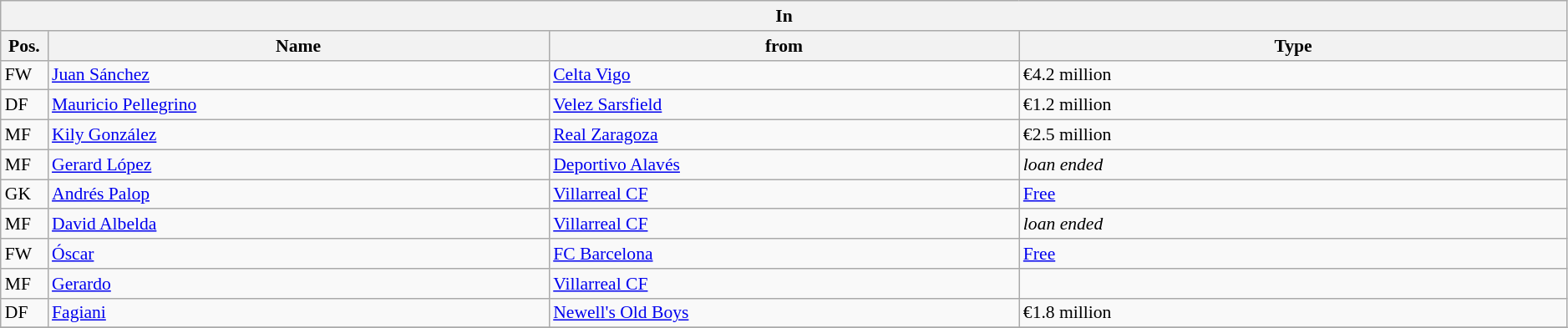<table class="wikitable" style="font-size:90%;width:99%;">
<tr>
<th colspan="4">In</th>
</tr>
<tr>
<th width=3%>Pos.</th>
<th width=32%>Name</th>
<th width=30%>from</th>
<th width=35%>Type</th>
</tr>
<tr>
<td>FW</td>
<td><a href='#'>Juan Sánchez</a></td>
<td><a href='#'>Celta Vigo</a></td>
<td>€4.2 million</td>
</tr>
<tr>
<td>DF</td>
<td><a href='#'>Mauricio Pellegrino</a></td>
<td><a href='#'>Velez Sarsfield</a></td>
<td>€1.2 million</td>
</tr>
<tr>
<td>MF</td>
<td><a href='#'>Kily González</a></td>
<td><a href='#'>Real Zaragoza</a></td>
<td>€2.5 million</td>
</tr>
<tr>
<td>MF</td>
<td><a href='#'>Gerard López</a></td>
<td><a href='#'>Deportivo Alavés</a></td>
<td><em>loan ended</em></td>
</tr>
<tr>
<td>GK</td>
<td><a href='#'>Andrés Palop</a></td>
<td><a href='#'>Villarreal CF</a></td>
<td><a href='#'>Free</a></td>
</tr>
<tr>
<td>MF</td>
<td><a href='#'>David Albelda</a></td>
<td><a href='#'>Villarreal CF</a></td>
<td><em>loan ended</em></td>
</tr>
<tr>
<td>FW</td>
<td><a href='#'>Óscar</a></td>
<td><a href='#'>FC Barcelona</a></td>
<td><a href='#'>Free</a></td>
</tr>
<tr>
<td>MF</td>
<td><a href='#'>Gerardo</a></td>
<td><a href='#'>Villarreal CF</a></td>
<td></td>
</tr>
<tr>
<td>DF</td>
<td><a href='#'>Fagiani</a></td>
<td><a href='#'>Newell's Old Boys</a></td>
<td>€1.8 million</td>
</tr>
<tr>
</tr>
</table>
